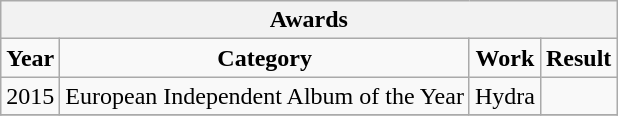<table class="wikitable">
<tr style="text-align:center;">
<th colspan=5>Awards</th>
</tr>
<tr style="text-align:center;">
<td><strong>Year</strong></td>
<td><strong>Category</strong></td>
<td><strong>Work</strong></td>
<td><strong>Result</strong></td>
</tr>
<tr>
<td>2015</td>
<td>European Independent Album of the Year</td>
<td>Hydra</td>
<td></td>
</tr>
<tr>
</tr>
</table>
